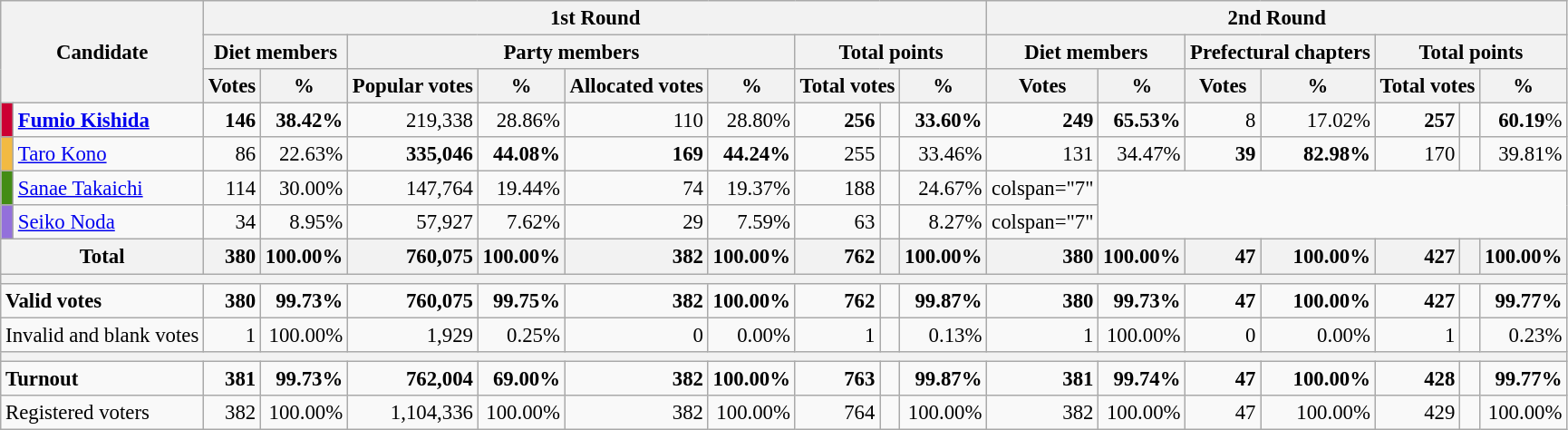<table class="wikitable" style="font-size:95%;">
<tr>
<th rowspan="3" colspan="2">Candidate</th>
<th colspan="9">1st Round</th>
<th colspan="7">2nd Round</th>
</tr>
<tr>
<th colspan="2">Diet members</th>
<th colspan="4">Party members</th>
<th colspan="3">Total points</th>
<th colspan="2">Diet members</th>
<th colspan="2">Prefectural chapters</th>
<th colspan="3">Total points</th>
</tr>
<tr>
<th>Votes</th>
<th>%</th>
<th>Popular votes</th>
<th>%</th>
<th>Allocated votes</th>
<th>%</th>
<th colspan=2>Total votes</th>
<th>%</th>
<th>Votes</th>
<th>%</th>
<th>Votes</th>
<th>%</th>
<th colspan=2>Total votes</th>
<th>%</th>
</tr>
<tr>
<td style="background:#CC0033;"></td>
<td><strong><a href='#'>Fumio Kishida</a></strong> </td>
<td style="text-align:right"><strong>146</strong></td>
<td style="text-align:right"><strong>38.42%</strong></td>
<td style="text-align:right">219,338</td>
<td style="text-align:right">28.86%</td>
<td style="text-align:right">110</td>
<td style="text-align:right">28.80%</td>
<td style="text-align:right"><strong>256</strong></td>
<td align=center></td>
<td style="text-align:right"><strong>33.60%</strong></td>
<td style="text-align:right"><strong>249</strong></td>
<td style="text-align:right"><strong>65.53%</strong></td>
<td style="text-align:right">8</td>
<td style="text-align:right">17.02%</td>
<td style="text-align:right"><strong>257</strong></td>
<td align=center></td>
<td style="text-align:right"><strong>60.19</strong>%</td>
</tr>
<tr>
<td style="background:#F2BA42;"></td>
<td><a href='#'>Taro Kono</a></td>
<td style="text-align:right">86</td>
<td style="text-align:right">22.63%</td>
<td style="text-align:right"><strong>335,046</strong></td>
<td style="text-align:right"><strong>44.08%</strong></td>
<td style="text-align:right"><strong>169</strong></td>
<td style="text-align:right"><strong>44.24%</strong></td>
<td style="text-align:right">255</td>
<td align=center></td>
<td style="text-align:right">33.46%</td>
<td style="text-align:right">131</td>
<td style="text-align:right">34.47%</td>
<td style="text-align:right"><strong>39</strong></td>
<td style="text-align:right"><strong>82.98%</strong></td>
<td style="text-align:right">170</td>
<td align=center></td>
<td style="text-align:right">39.81%</td>
</tr>
<tr>
<td style="background:#438C15;"></td>
<td><a href='#'>Sanae Takaichi</a></td>
<td style="text-align:right">114</td>
<td style="text-align:right">30.00%</td>
<td style="text-align:right">147,764</td>
<td style="text-align:right">19.44%</td>
<td style="text-align:right">74</td>
<td style="text-align:right">19.37%</td>
<td style="text-align:right">188</td>
<td align=center></td>
<td style="text-align:right">24.67%</td>
<td>colspan="7" </td>
</tr>
<tr>
<td style="background:#9370DB;"></td>
<td><a href='#'>Seiko Noda</a></td>
<td style="text-align:right">34</td>
<td style="text-align:right">8.95%</td>
<td style="text-align:right">57,927</td>
<td style="text-align:right">7.62%</td>
<td style="text-align:right">29</td>
<td style="text-align:right">7.59%</td>
<td style="text-align:right">63</td>
<td align=center></td>
<td style="text-align:right">8.27%</td>
<td>colspan="7" </td>
</tr>
<tr>
<th colspan="2">Total</th>
<th style="text-align:right">380</th>
<th style="text-align:right">100.00%</th>
<th style="text-align:right">760,075</th>
<th style="text-align:right">100.00%</th>
<th style="text-align:right">382</th>
<th style="text-align:right">100.00%</th>
<th style="text-align:right">762</th>
<th></th>
<th style="text-align:right">100.00%</th>
<th style="text-align:right">380</th>
<th style="text-align:right">100.00%</th>
<th style="text-align:right">47</th>
<th style="text-align:right">100.00%</th>
<th style="text-align:right">427</th>
<th></th>
<th style="text-align:right">100.00%</th>
</tr>
<tr>
<th colspan=18></th>
</tr>
<tr>
<td colspan="2"><strong>Valid votes</strong></td>
<td style="text-align:right"><strong>380</strong></td>
<td style="text-align:right"><strong>99.73%</strong></td>
<td style="text-align:right"><strong>760,075</strong></td>
<td style="text-align:right"><strong>99.75%</strong></td>
<td style="text-align:right"><strong>382</strong></td>
<td style="text-align:right"><strong>100.00%</strong></td>
<td style="text-align:right"><strong>762</strong></td>
<td style="text-align:right"></td>
<td style="text-align:right"><strong>99.87%</strong></td>
<td style="text-align:right"><strong>380</strong></td>
<td style="text-align:right"><strong>99.73%</strong></td>
<td style="text-align:right"><strong>47</strong></td>
<td style="text-align:right"><strong>100.00%</strong></td>
<td style="text-align:right"><strong>427</strong></td>
<td style="text-align:right"></td>
<td style="text-align:right"><strong>99.77%</strong></td>
</tr>
<tr>
<td colspan="2">Invalid and blank votes</td>
<td style="text-align:right">1</td>
<td style="text-align:right">100.00%</td>
<td style="text-align:right">1,929</td>
<td style="text-align:right">0.25%</td>
<td style="text-align:right">0</td>
<td style="text-align:right">0.00%</td>
<td style="text-align:right">1</td>
<td style="text-align:right"></td>
<td style="text-align:right">0.13%</td>
<td style="text-align:right">1</td>
<td style="text-align:right">100.00%</td>
<td style="text-align:right">0</td>
<td style="text-align:right">0.00%</td>
<td style="text-align:right">1</td>
<td style="text-align:right"></td>
<td style="text-align:right">0.23%</td>
</tr>
<tr>
<th colspan=18></th>
</tr>
<tr>
<td colspan="2"><strong>Turnout</strong></td>
<td style="text-align:right"><strong>381</strong></td>
<td style="text-align:right"><strong>99.73%</strong></td>
<td style="text-align:right"><strong>762,004</strong></td>
<td style="text-align:right"><strong>69.00%</strong></td>
<td style="text-align:right"><strong>382</strong></td>
<td style="text-align:right"><strong>100.00%</strong></td>
<td style="text-align:right"><strong>763</strong></td>
<td style="text-align:right"></td>
<td style="text-align:right"><strong>99.87%</strong></td>
<td style="text-align:right"><strong>381</strong></td>
<td style="text-align:right"><strong>99.74%</strong></td>
<td style="text-align:right"><strong>47</strong></td>
<td style="text-align:right"><strong>100.00%</strong></td>
<td style="text-align:right"><strong>428</strong></td>
<td style="text-align:right"></td>
<td style="text-align:right"><strong>99.77%</strong></td>
</tr>
<tr>
<td colspan="2">Registered voters</td>
<td style="text-align:right">382</td>
<td style="text-align:right">100.00%</td>
<td style="text-align:right">1,104,336</td>
<td style="text-align:right">100.00%</td>
<td style="text-align:right">382</td>
<td style="text-align:right">100.00%</td>
<td style="text-align:right">764</td>
<td style="text-align:right"></td>
<td style="text-align:right">100.00%</td>
<td style="text-align:right">382</td>
<td style="text-align:right">100.00%</td>
<td style="text-align:right">47</td>
<td style="text-align:right">100.00%</td>
<td style="text-align:right">429</td>
<td style="text-align:right"></td>
<td style="text-align:right">100.00%</td>
</tr>
</table>
